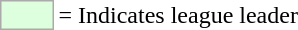<table>
<tr>
<td style="background:#DDFFDD; border:1px solid #aaa; width:2em;"></td>
<td>= Indicates league leader</td>
</tr>
</table>
